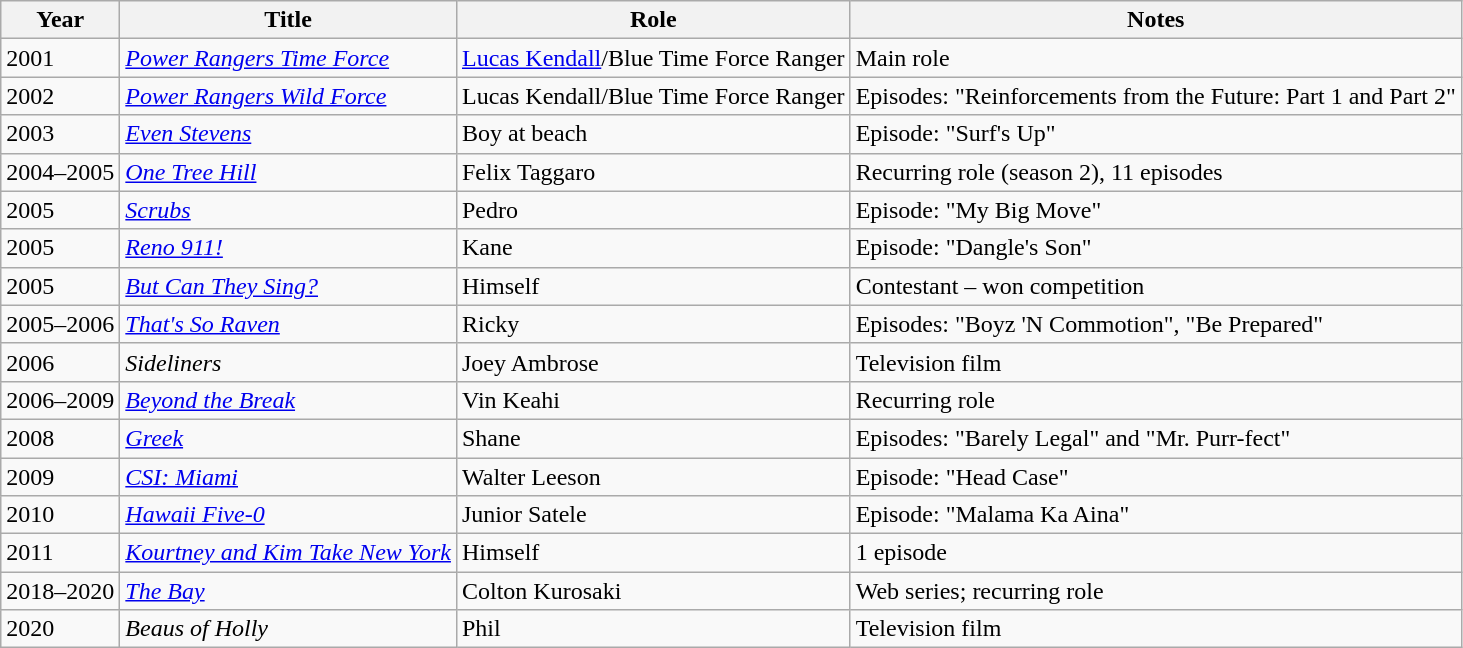<table class="wikitable sortable">
<tr>
<th>Year</th>
<th>Title</th>
<th>Role</th>
<th class="unsortable">Notes</th>
</tr>
<tr>
<td>2001</td>
<td><em><a href='#'>Power Rangers Time Force</a></em></td>
<td><a href='#'>Lucas Kendall</a>/Blue Time Force Ranger</td>
<td>Main role</td>
</tr>
<tr>
<td>2002</td>
<td><em><a href='#'>Power Rangers Wild Force</a></em></td>
<td>Lucas Kendall/Blue Time Force Ranger</td>
<td>Episodes: "Reinforcements from the Future: Part 1 and Part 2"</td>
</tr>
<tr>
<td>2003</td>
<td><em><a href='#'>Even Stevens</a></em></td>
<td>Boy at beach</td>
<td>Episode: "Surf's Up"</td>
</tr>
<tr>
<td>2004–2005</td>
<td><em><a href='#'>One Tree Hill</a></em></td>
<td>Felix Taggaro</td>
<td>Recurring role (season 2), 11 episodes</td>
</tr>
<tr>
<td>2005</td>
<td><em><a href='#'>Scrubs</a></em></td>
<td>Pedro</td>
<td>Episode: "My Big Move"</td>
</tr>
<tr>
<td>2005</td>
<td><em><a href='#'>Reno 911!</a></em></td>
<td>Kane</td>
<td>Episode: "Dangle's Son"</td>
</tr>
<tr>
<td>2005</td>
<td><em><a href='#'>But Can They Sing?</a></em></td>
<td>Himself</td>
<td>Contestant – won competition</td>
</tr>
<tr>
<td>2005–2006</td>
<td><em><a href='#'>That's So Raven</a></em></td>
<td>Ricky</td>
<td>Episodes: "Boyz 'N Commotion", "Be Prepared"</td>
</tr>
<tr>
<td>2006</td>
<td><em>Sideliners</em></td>
<td>Joey Ambrose</td>
<td>Television film</td>
</tr>
<tr>
<td>2006–2009</td>
<td><em><a href='#'>Beyond the Break</a></em></td>
<td>Vin Keahi</td>
<td>Recurring role</td>
</tr>
<tr>
<td>2008</td>
<td><em><a href='#'>Greek</a></em></td>
<td>Shane</td>
<td>Episodes: "Barely Legal" and "Mr. Purr-fect"</td>
</tr>
<tr>
<td>2009</td>
<td><em><a href='#'>CSI: Miami</a></em></td>
<td>Walter Leeson</td>
<td>Episode: "Head Case"</td>
</tr>
<tr>
<td>2010</td>
<td><em><a href='#'>Hawaii Five-0</a></em></td>
<td>Junior Satele</td>
<td>Episode: "Malama Ka Aina"</td>
</tr>
<tr>
<td>2011</td>
<td><em><a href='#'>Kourtney and Kim Take New York</a></em></td>
<td>Himself</td>
<td>1 episode</td>
</tr>
<tr>
<td>2018–2020</td>
<td><em><a href='#'>The Bay</a></em></td>
<td>Colton Kurosaki</td>
<td>Web series; recurring role</td>
</tr>
<tr>
<td>2020</td>
<td><em>Beaus of Holly</em></td>
<td>Phil</td>
<td>Television film</td>
</tr>
</table>
